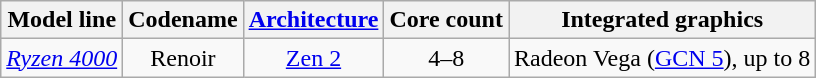<table class="wikitable" style="text-align: center;">
<tr>
<th>Model line</th>
<th>Codename</th>
<th><a href='#'>Architecture</a></th>
<th>Core count</th>
<th>Integrated graphics</th>
</tr>
<tr>
<td style="text-align: left;"><a href='#'><em>Ryzen 4000</em></a></td>
<td>Renoir</td>
<td><a href='#'>Zen 2</a></td>
<td>4–8</td>
<td>Radeon Vega (<a href='#'>GCN 5</a>), up to 8 </td>
</tr>
</table>
